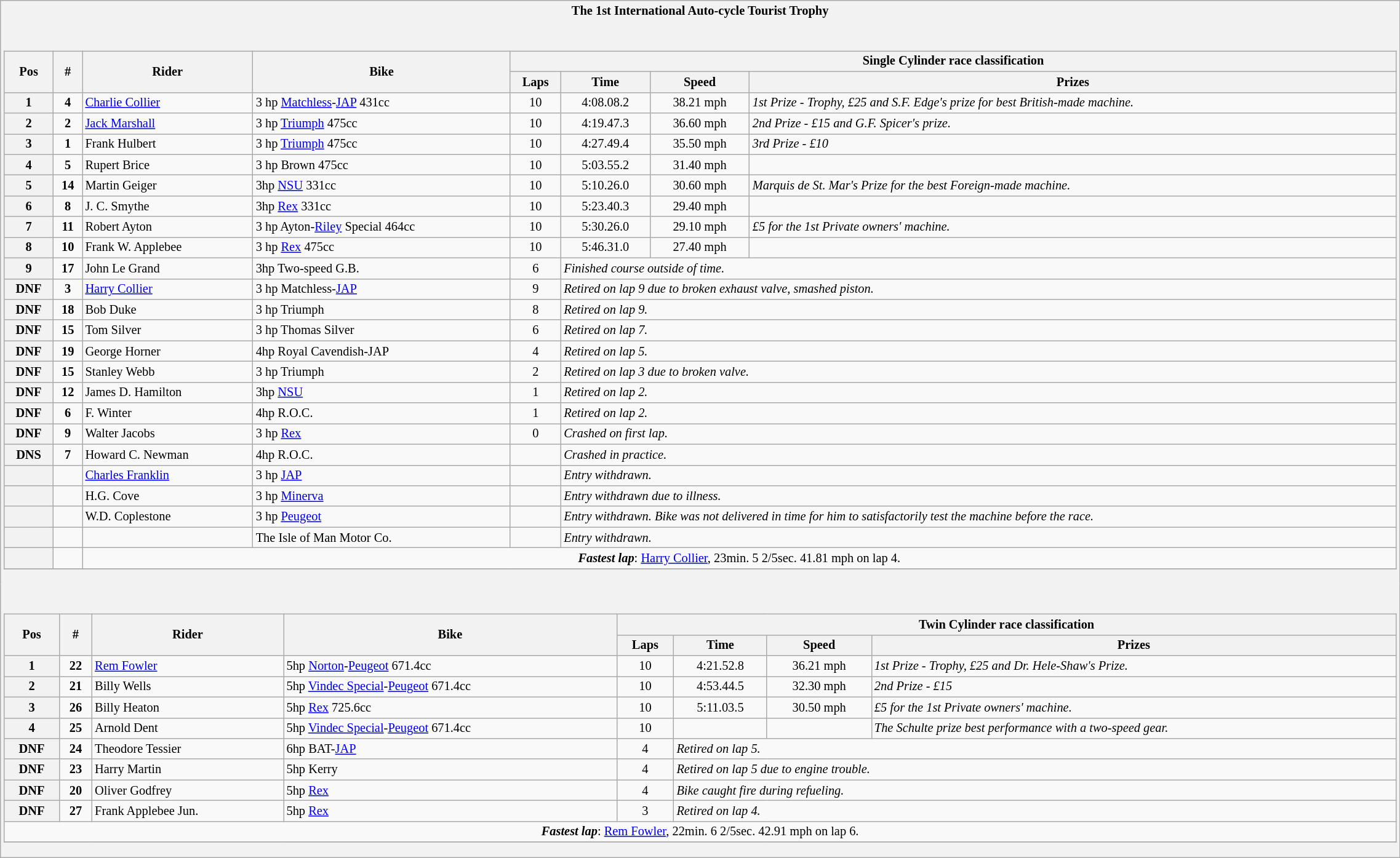<table class="wikitable" style="width:120%; font-size:85%;">
<tr>
<th style="border: 0;"> The 1st International Auto-cycle Tourist Trophy</th>
</tr>
<tr>
<td style="background: #f2f2f2; border: 0; text-align: center;"><br><table class="wikitable" style="width:100%;">
<tr bgcolor="#efefef">
<th rowspan="2">Pos</th>
<th rowspan="2">#</th>
<th rowspan="2">Rider</th>
<th rowspan="2">Bike</th>
<th colspan="4">Single Cylinder race classification</th>
</tr>
<tr>
<th>Laps</th>
<th>Time</th>
<th>Speed</th>
<th>Prizes</th>
</tr>
<tr>
<th align="center">1</th>
<td align="center"><strong>4</strong></td>
<td align="left"> <a href='#'>Charlie Collier</a></td>
<td align="left">3 hp <a href='#'>Matchless</a>-<a href='#'>JAP</a> 431cc</td>
<td align="center">10</td>
<td>4:08.08.2</td>
<td>38.21 mph</td>
<td align="left"><em>1st Prize - Trophy, £25 and S.F. Edge's prize for best British-made machine.</em></td>
</tr>
<tr>
<th align="center">2</th>
<td align="center"><strong>2</strong></td>
<td align="left"> <a href='#'>Jack Marshall</a></td>
<td align="left">3 hp <a href='#'>Triumph</a> 475cc</td>
<td align="center">10</td>
<td>4:19.47.3</td>
<td>36.60 mph</td>
<td align="left"><em>2nd Prize - £15 and G.F. Spicer's prize.</em></td>
</tr>
<tr>
<th align="center">3</th>
<td align="center"><strong>1</strong></td>
<td align="left"> Frank Hulbert</td>
<td align="left">3 hp <a href='#'>Triumph</a> 475cc</td>
<td align="center">10</td>
<td>4:27.49.4</td>
<td>35.50 mph</td>
<td align="left"><em>3rd Prize - £10</em></td>
</tr>
<tr>
<th align="center">4</th>
<td align="center"><strong>5</strong></td>
<td align="left"> Rupert Brice</td>
<td align="left">3 hp Brown 475cc</td>
<td align="center">10</td>
<td>5:03.55.2</td>
<td>31.40 mph</td>
<td></td>
</tr>
<tr>
<th align="center">5</th>
<td align="center"><strong>14</strong></td>
<td align="left"> Martin Geiger</td>
<td align="left">3hp <a href='#'>NSU</a> 331cc</td>
<td align="center">10</td>
<td>5:10.26.0</td>
<td>30.60 mph</td>
<td align="left"><em>Marquis de St. Mar's Prize for the best Foreign-made machine.</em></td>
</tr>
<tr>
<th align="center">6</th>
<td align="center"><strong>8</strong></td>
<td align="left"> J. C. Smythe</td>
<td align="left">3hp <a href='#'>Rex</a> 331cc</td>
<td align="center">10</td>
<td>5:23.40.3</td>
<td>29.40 mph</td>
<td></td>
</tr>
<tr>
<th align="center">7</th>
<td align="center"><strong>11</strong></td>
<td align="left"> Robert Ayton</td>
<td align="left">3 hp Ayton-<a href='#'>Riley</a> Special 464cc</td>
<td align="center">10</td>
<td>5:30.26.0</td>
<td>29.10 mph</td>
<td align="left"><em>£5 for the 1st Private owners' machine.</em></td>
</tr>
<tr>
<th align="center">8</th>
<td align="center"><strong>10</strong></td>
<td align="left"> Frank W. Applebee</td>
<td align="left">3 hp <a href='#'>Rex</a> 475cc</td>
<td align="center">10</td>
<td>5:46.31.0</td>
<td>27.40 mph</td>
<td></td>
</tr>
<tr>
<th align="center">9</th>
<td><strong>17</strong></td>
<td align="left"> John Le Grand</td>
<td align="left">3hp Two-speed G.B.</td>
<td align="center">6</td>
<td colspan="4"; align="left"><em>Finished course outside of time.</em></td>
</tr>
<tr>
<th align="center">DNF</th>
<td><strong>3</strong></td>
<td align="left"> <a href='#'>Harry Collier</a></td>
<td align="left">3 hp Matchless-<a href='#'>JAP</a></td>
<td align="center">9</td>
<td colspan="4"; align="left"><em>Retired on lap 9 due to broken exhaust valve, smashed piston.</em></td>
</tr>
<tr>
<th align="center">DNF</th>
<td><strong>18</strong></td>
<td align="left"> Bob Duke</td>
<td align="left">3 hp Triumph</td>
<td align="center">8</td>
<td colspan="4"; align="left"><em>Retired on lap 9.</em></td>
</tr>
<tr>
<th align="center">DNF</th>
<td><strong>15</strong></td>
<td align="left"> Tom Silver</td>
<td align="left">3 hp Thomas Silver</td>
<td align="center">6</td>
<td colspan="4"; align="left"><em>Retired on lap 7.</em></td>
</tr>
<tr>
<th align="center">DNF</th>
<td><strong>19</strong></td>
<td align="left"> George Horner</td>
<td align="left">4hp Royal Cavendish-JAP</td>
<td align="center">4</td>
<td colspan="4"; align="left"><em>Retired on lap 5.</em></td>
</tr>
<tr>
<th align="center">DNF</th>
<td><strong>15</strong></td>
<td align="left"> Stanley Webb</td>
<td align="left">3 hp Triumph</td>
<td align="center">2</td>
<td colspan="4"; align="left"><em>Retired on lap 3 due to broken valve.</em></td>
</tr>
<tr>
<th align="center">DNF</th>
<td><strong>12</strong></td>
<td align="left"> James D. Hamilton</td>
<td align="left">3hp <a href='#'>NSU</a></td>
<td align="center">1</td>
<td colspan="4"; align="left"><em>Retired on lap 2.</em></td>
</tr>
<tr>
<th align="center">DNF</th>
<td><strong>6</strong></td>
<td align="left"> F. Winter</td>
<td align="left">4hp R.O.C.</td>
<td align="center">1</td>
<td colspan="4"; align="left"><em>Retired on lap 2.</em></td>
</tr>
<tr>
<th align="center">DNF</th>
<td><strong>9</strong></td>
<td align="left"> Walter Jacobs</td>
<td align="left">3 hp <a href='#'>Rex</a></td>
<td align="center">0</td>
<td colspan="4"; align="left"><em>Crashed on first lap.</em></td>
</tr>
<tr>
<th align="center">DNS</th>
<td><strong>7</strong></td>
<td align="left"> Howard C. Newman</td>
<td align="left">4hp R.O.C.</td>
<td align="center"></td>
<td colspan="4"; align="left"><em>Crashed in practice.</em></td>
</tr>
<tr>
<th align="center"></th>
<td></td>
<td align="left"> <a href='#'>Charles Franklin</a></td>
<td align="left">3 hp <a href='#'>JAP</a></td>
<td align="center"></td>
<td colspan="4"; align="left"><em>Entry withdrawn.</em></td>
</tr>
<tr>
<th align="center"></th>
<td></td>
<td align="left"> H.G. Cove</td>
<td align="left">3 hp <a href='#'>Minerva</a></td>
<td align="center"></td>
<td colspan="4"; align="left"><em>Entry withdrawn due to illness.</em></td>
</tr>
<tr>
<th align="center"></th>
<td></td>
<td align="left"> W.D. Coplestone</td>
<td align="left">3 hp <a href='#'>Peugeot</a></td>
<td align="center"></td>
<td colspan="4"; align="left"><em>Entry withdrawn. Bike was not delivered in time for him to satisfactorily test the machine before the race.</em></td>
</tr>
<tr>
<th align="center"></th>
<td></td>
<td align="left"></td>
<td align="left">The Isle of Man Motor Co.</td>
<td align="center"></td>
<td colspan="4"; align="left"><em>Entry withdrawn.</em></td>
</tr>
<tr>
<th align="center"></th>
<td></td>
<td colspan=14><strong><em>Fastest lap</em></strong>: <a href='#'>Harry Collier</a>, 23min. 5 2/5sec. 41.81 mph on lap 4.</td>
</tr>
<tr>
</tr>
</table>
</td>
</tr>
<tr>
<td style="background: #f2f2f2; border: 0; text-align: center;"><br><table class="wikitable" style="width:100%;">
<tr bgcolor="#efefef">
<th rowspan="2">Pos</th>
<th rowspan="2">#</th>
<th rowspan="2">Rider</th>
<th rowspan="2">Bike</th>
<th colspan="4">Twin Cylinder race classification</th>
</tr>
<tr>
<th>Laps</th>
<th>Time</th>
<th>Speed</th>
<th>Prizes</th>
</tr>
<tr>
<th align="center">1</th>
<td align="center"><strong>22</strong></td>
<td align="left"> <a href='#'>Rem Fowler</a></td>
<td align="left">5hp <a href='#'>Norton</a>-<a href='#'>Peugeot</a> 671.4cc</td>
<td align="center">10</td>
<td>4:21.52.8</td>
<td>36.21 mph</td>
<td align="left"><em>1st Prize - Trophy, £25 and Dr. Hele-Shaw's Prize.</em></td>
</tr>
<tr>
<th align="center">2</th>
<td align="center"><strong>21</strong></td>
<td align="left"> Billy Wells</td>
<td align="left">5hp <a href='#'>Vindec Special</a>-<a href='#'>Peugeot</a> 671.4cc</td>
<td align="center">10</td>
<td>4:53.44.5</td>
<td>32.30 mph</td>
<td align="left"><em>2nd Prize - £15</em></td>
</tr>
<tr>
<th align="center">3</th>
<td align="center"><strong>26</strong></td>
<td align="left"> Billy Heaton</td>
<td align="left">5hp <a href='#'>Rex</a> 725.6cc</td>
<td align="center">10</td>
<td>5:11.03.5</td>
<td>30.50 mph</td>
<td align="left"><em>£5 for the 1st Private owners' machine.</em></td>
</tr>
<tr>
<th align="center">4</th>
<td align="center"><strong>25</strong></td>
<td align="left"> Arnold Dent</td>
<td align="left">5hp <a href='#'>Vindec Special</a>-<a href='#'>Peugeot</a> 671.4cc</td>
<td align="center">10</td>
<td></td>
<td></td>
<td colspan="4"; align="left"><em>The Schulte prize best performance with a two-speed gear.</em></td>
</tr>
<tr>
<th align="center">DNF</th>
<td align="center"><strong>24</strong></td>
<td align="left"> Theodore Tessier</td>
<td align="left">6hp BAT-<a href='#'>JAP</a></td>
<td align="center">4</td>
<td colspan="4"; align="left"><em>Retired on lap 5.</em></td>
</tr>
<tr>
<th align="center">DNF</th>
<td align="center"><strong>23</strong></td>
<td align="left"> Harry Martin</td>
<td align="left">5hp Kerry</td>
<td align="center">4</td>
<td colspan="4"; align="left"><em>Retired on lap 5 due to engine trouble.</em></td>
</tr>
<tr>
<th align="center">DNF</th>
<td align="center"><strong>20</strong></td>
<td align="left"> Oliver Godfrey</td>
<td align="left">5hp <a href='#'>Rex</a></td>
<td align="center">4</td>
<td colspan="4"; align="left"><em>Bike caught fire during refueling.</em></td>
</tr>
<tr>
<th align="center">DNF</th>
<td align="center"><strong>27</strong></td>
<td align="left"> Frank Applebee Jun.</td>
<td align="left">5hp <a href='#'>Rex</a></td>
<td align="center">3</td>
<td colspan="4"; align="left"><em>Retired on lap 4.</em></td>
</tr>
<tr>
<td colspan=14; align="center"><strong><em>Fastest lap</em></strong>: <a href='#'>Rem Fowler</a>, 22min. 6 2/5sec. 42.91 mph on lap 6.</td>
</tr>
<tr>
</tr>
</table>
</td>
</tr>
</table>
